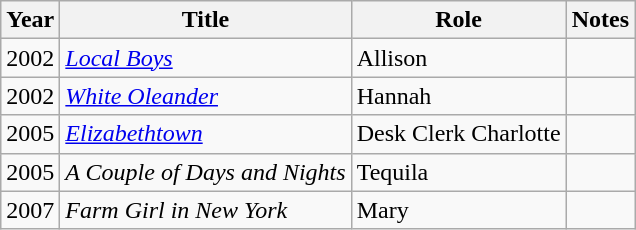<table class="wikitable sortable">
<tr>
<th>Year</th>
<th>Title</th>
<th>Role</th>
<th class="unsortable">Notes</th>
</tr>
<tr>
<td>2002</td>
<td><em><a href='#'>Local Boys</a></em></td>
<td>Allison</td>
<td></td>
</tr>
<tr>
<td>2002</td>
<td><em><a href='#'>White Oleander</a></em></td>
<td>Hannah</td>
<td></td>
</tr>
<tr>
<td>2005</td>
<td><em><a href='#'>Elizabethtown</a></em></td>
<td>Desk Clerk Charlotte</td>
<td></td>
</tr>
<tr>
<td>2005</td>
<td><em>A Couple of Days and Nights</em></td>
<td>Tequila</td>
<td></td>
</tr>
<tr>
<td>2007</td>
<td><em>Farm Girl in New York</em></td>
<td>Mary</td>
<td></td>
</tr>
</table>
